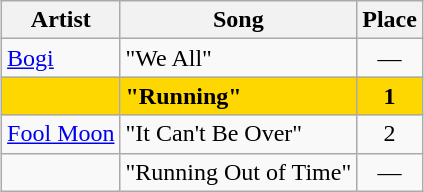<table class="sortable wikitable" style="margin: 1em auto 1em auto; text-align:center">
<tr>
<th>Artist</th>
<th>Song</th>
<th>Place</th>
</tr>
<tr>
<td align="left"><a href='#'>Bogi</a></td>
<td align="left">"We All"</td>
<td data-sort-value="3">—</td>
</tr>
<tr style="font-weight:bold; background:gold;">
<td align="left"></td>
<td align="left">"Running"</td>
<td>1</td>
</tr>
<tr>
<td align="left"><a href='#'>Fool Moon</a></td>
<td align="left">"It Can't Be Over"</td>
<td>2</td>
</tr>
<tr>
<td align="left"></td>
<td align="left">"Running Out of Time"</td>
<td data-sort-value="3">—</td>
</tr>
</table>
